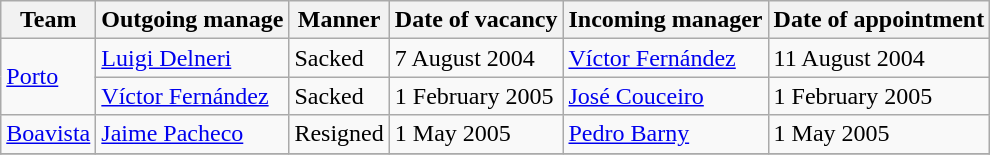<table class="wikitable">
<tr>
<th>Team</th>
<th>Outgoing manage</th>
<th>Manner</th>
<th>Date of vacancy</th>
<th>Incoming manager</th>
<th>Date of appointment</th>
</tr>
<tr>
<td rowspan=2><a href='#'>Porto</a></td>
<td> <a href='#'>Luigi Delneri</a></td>
<td>Sacked</td>
<td>7 August 2004</td>
<td> <a href='#'>Víctor Fernández</a></td>
<td>11 August 2004</td>
</tr>
<tr>
<td> <a href='#'>Víctor Fernández</a></td>
<td>Sacked</td>
<td>1 February 2005</td>
<td> <a href='#'>José Couceiro</a></td>
<td>1 February 2005</td>
</tr>
<tr>
<td><a href='#'>Boavista</a></td>
<td> <a href='#'>Jaime Pacheco</a></td>
<td>Resigned</td>
<td>1 May 2005</td>
<td> <a href='#'>Pedro Barny</a></td>
<td>1 May 2005</td>
</tr>
<tr>
</tr>
</table>
